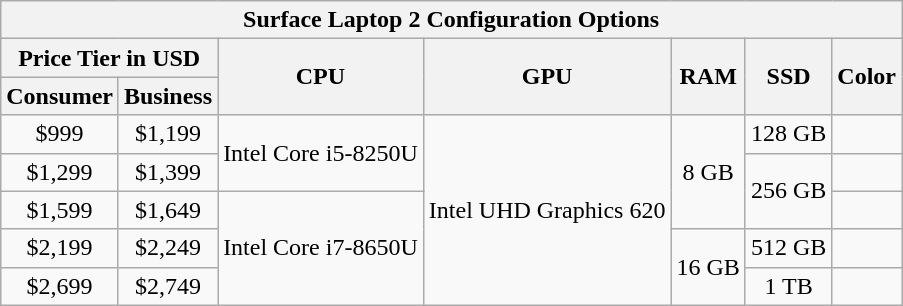<table class="wikitable sortable" style="text-align:center;" align="center" text-align="center">
<tr>
<th colspan="7">Surface Laptop 2 Configuration Options  </th>
</tr>
<tr>
<th colspan="2">Price Tier in USD</th>
<th rowspan="2">CPU</th>
<th rowspan="2">GPU</th>
<th rowspan="2">RAM</th>
<th rowspan="2">SSD</th>
<th rowspan="2">Color</th>
</tr>
<tr>
<th>Consumer</th>
<th>Business</th>
</tr>
<tr>
<td>$999</td>
<td>$1,199</td>
<td rowspan="2">Intel Core i5-8250U</td>
<td rowspan="5">Intel UHD Graphics 620</td>
<td rowspan="3">8 GB</td>
<td>128 GB</td>
<td align="left"></td>
</tr>
<tr>
<td>$1,299</td>
<td>$1,399</td>
<td rowspan="2">256 GB</td>
<td align="left">   </td>
</tr>
<tr>
<td>$1,599</td>
<td>$1,649</td>
<td rowspan="3">Intel Core i7-8650U</td>
<td align="left">   </td>
</tr>
<tr>
<td>$2,199</td>
<td>$2,249</td>
<td rowspan="2">16 GB</td>
<td>512 GB</td>
<td align="left">   </td>
</tr>
<tr>
<td>$2,699</td>
<td>$2,749</td>
<td>1 TB</td>
<td align="left">   </td>
</tr>
</table>
